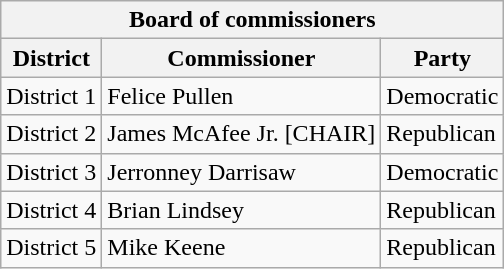<table class="wikitable">
<tr>
<th colspan="3">Board of commissioners</th>
</tr>
<tr>
<th>District</th>
<th>Commissioner</th>
<th>Party</th>
</tr>
<tr>
<td>District 1</td>
<td>Felice Pullen</td>
<td>Democratic</td>
</tr>
<tr>
<td>District 2</td>
<td>James McAfee Jr. [CHAIR]</td>
<td>Republican</td>
</tr>
<tr>
<td>District 3</td>
<td>Jerronney Darrisaw</td>
<td>Democratic</td>
</tr>
<tr>
<td>District 4</td>
<td>Brian Lindsey</td>
<td>Republican</td>
</tr>
<tr>
<td>District 5</td>
<td>Mike Keene</td>
<td>Republican</td>
</tr>
</table>
